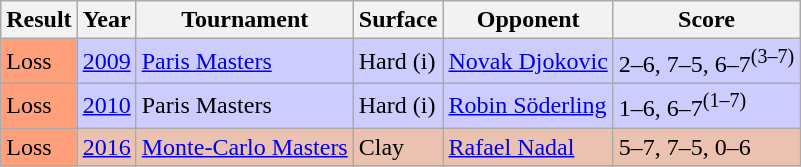<table class="sortable wikitable">
<tr>
<th>Result</th>
<th>Year</th>
<th>Tournament</th>
<th>Surface</th>
<th>Opponent</th>
<th class="unsortable">Score</th>
</tr>
<tr style="background:#ccf;">
<td bgcolor="FFA07A">Loss</td>
<td><a href='#'>2009</a></td>
<td><a href='#'>Paris Masters</a></td>
<td>Hard (i)</td>
<td> <a href='#'>Novak Djokovic</a></td>
<td>2–6, 7–5, 6–7<sup>(3–7)</sup></td>
</tr>
<tr style="background:#ccf;">
<td bgcolor="FFA07A">Loss</td>
<td><a href='#'>2010</a></td>
<td>Paris Masters</td>
<td>Hard (i)</td>
<td> <a href='#'>Robin Söderling</a></td>
<td>1–6, 6–7<sup>(1–7)</sup></td>
</tr>
<tr style=background:#ebc2af>
<td bgcolor="FFA07A">Loss</td>
<td><a href='#'>2016</a></td>
<td><a href='#'>Monte-Carlo Masters</a></td>
<td>Clay</td>
<td> <a href='#'>Rafael Nadal</a></td>
<td>5–7, 7–5, 0–6</td>
</tr>
</table>
